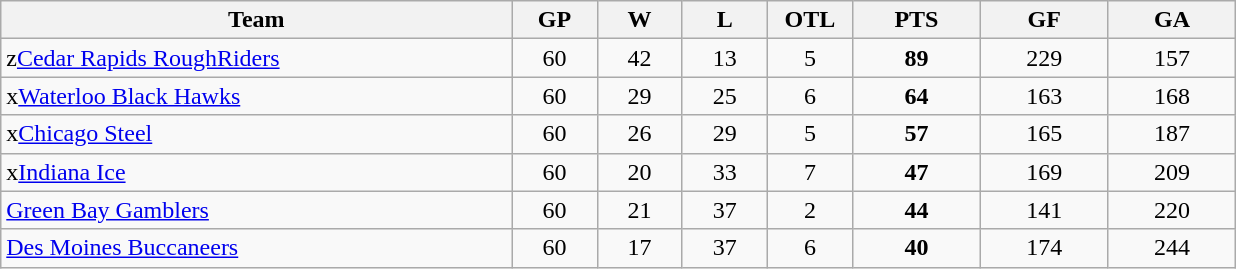<table class="wikitable">
<tr>
<th bgcolor="#DDDDFF" width="30%">Team</th>
<th bgcolor="#DDDDFF" width="5%">GP</th>
<th bgcolor="#DDDDFF" width="5%">W</th>
<th bgcolor="#DDDDFF" width="5%">L</th>
<th bgcolor="#DDDDFF" width="5%">OTL</th>
<th bgcolor="#DDDDFF" width="7.5%">PTS</th>
<th bgcolor="#DDDDFF" width="7.5%">GF</th>
<th bgcolor="#DDDDFF" width="7.5%">GA</th>
</tr>
<tr>
<td>z<a href='#'>Cedar Rapids RoughRiders</a></td>
<td align="center">60</td>
<td align="center">42</td>
<td align="center">13</td>
<td align="center">5</td>
<td align="center"><strong>89</strong></td>
<td align="center">229</td>
<td align="center">157</td>
</tr>
<tr>
<td>x<a href='#'>Waterloo Black Hawks</a></td>
<td align="center">60</td>
<td align="center">29</td>
<td align="center">25</td>
<td align="center">6</td>
<td align="center"><strong>64</strong></td>
<td align="center">163</td>
<td align="center">168</td>
</tr>
<tr>
<td>x<a href='#'>Chicago Steel</a></td>
<td align="center">60</td>
<td align="center">26</td>
<td align="center">29</td>
<td align="center">5</td>
<td align="center"><strong>57</strong></td>
<td align="center">165</td>
<td align="center">187</td>
</tr>
<tr>
<td>x<a href='#'>Indiana Ice</a></td>
<td align="center">60</td>
<td align="center">20</td>
<td align="center">33</td>
<td align="center">7</td>
<td align="center"><strong>47</strong></td>
<td align="center">169</td>
<td align="center">209</td>
</tr>
<tr>
<td><a href='#'>Green Bay Gamblers</a></td>
<td align="center">60</td>
<td align="center">21</td>
<td align="center">37</td>
<td align="center">2</td>
<td align="center"><strong>44</strong></td>
<td align="center">141</td>
<td align="center">220</td>
</tr>
<tr>
<td><a href='#'>Des Moines Buccaneers</a></td>
<td align="center">60</td>
<td align="center">17</td>
<td align="center">37</td>
<td align="center">6</td>
<td align="center"><strong>40</strong></td>
<td align="center">174</td>
<td align="center">244</td>
</tr>
</table>
